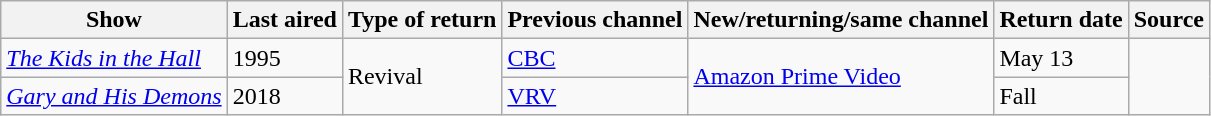<table class="wikitable sortable">
<tr>
<th>Show</th>
<th>Last aired</th>
<th>Type of return</th>
<th>Previous channel</th>
<th>New/returning/same channel</th>
<th>Return date</th>
<th>Source</th>
</tr>
<tr>
<td><em><a href='#'>The Kids in the Hall</a></em></td>
<td>1995</td>
<td rowspan=2>Revival</td>
<td><a href='#'>CBC</a></td>
<td rowspan=2><a href='#'>Amazon Prime Video</a></td>
<td>May 13</td>
<td rowspan=2></td>
</tr>
<tr>
<td><em><a href='#'>Gary and His Demons</a></em></td>
<td>2018</td>
<td><a href='#'>VRV</a></td>
<td>Fall</td>
</tr>
</table>
